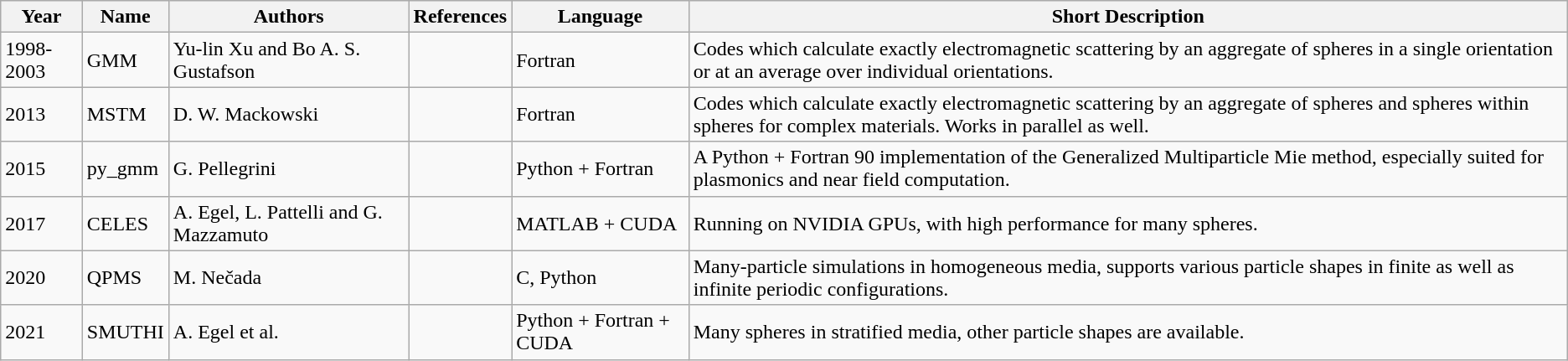<table class="wikitable">
<tr style="background-color: #efefef;">
<th>Year</th>
<th>Name</th>
<th>Authors</th>
<th>References</th>
<th>Language</th>
<th>Short Description</th>
</tr>
<tr>
<td>1998-2003</td>
<td>GMM</td>
<td>Yu-lin Xu and Bo A. S. Gustafson</td>
<td></td>
<td>Fortran</td>
<td>Codes which calculate exactly electromagnetic scattering by an aggregate of spheres in a single orientation or at an average over individual orientations.</td>
</tr>
<tr>
<td>2013</td>
<td>MSTM</td>
<td>D. W. Mackowski</td>
<td></td>
<td>Fortran</td>
<td>Codes which calculate exactly electromagnetic scattering by an aggregate of spheres and spheres within spheres for complex materials. Works in parallel as well.</td>
</tr>
<tr>
<td>2015</td>
<td>py_gmm</td>
<td>G. Pellegrini</td>
<td></td>
<td>Python + Fortran</td>
<td>A Python + Fortran 90 implementation of the Generalized Multiparticle Mie method, especially suited for plasmonics  and near field computation.</td>
</tr>
<tr>
<td>2017</td>
<td>CELES</td>
<td>A. Egel, L. Pattelli and G. Mazzamuto</td>
<td></td>
<td>MATLAB + CUDA</td>
<td>Running on NVIDIA GPUs, with high performance for many spheres.</td>
</tr>
<tr>
<td>2020</td>
<td>QPMS</td>
<td>M. Nečada</td>
<td></td>
<td>C, Python</td>
<td>Many-particle simulations in homogeneous media, supports various particle shapes in finite as well as infinite periodic configurations.</td>
</tr>
<tr>
<td>2021</td>
<td>SMUTHI</td>
<td>A. Egel et al.</td>
<td></td>
<td>Python + Fortran + CUDA</td>
<td>Many spheres in stratified media, other particle shapes are available.</td>
</tr>
</table>
